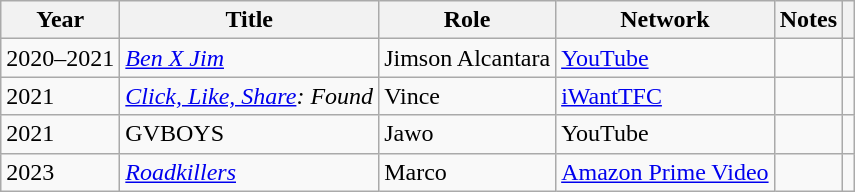<table class="wikitable">
<tr>
<th>Year</th>
<th>Title</th>
<th>Role</th>
<th>Network</th>
<th>Notes</th>
<th></th>
</tr>
<tr>
<td>2020–2021</td>
<td><em><a href='#'>Ben X Jim</a></em></td>
<td>Jimson Alcantara</td>
<td><a href='#'>YouTube</a></td>
<td></td>
<td></td>
</tr>
<tr>
<td>2021</td>
<td><em><a href='#'>Click, Like, Share</a>: Found</em></td>
<td>Vince</td>
<td><a href='#'>iWantTFC</a></td>
<td></td>
<td></td>
</tr>
<tr>
<td>2021</td>
<td>GVBOYS</td>
<td>Jawo</td>
<td>YouTube</td>
<td></td>
<td></td>
</tr>
<tr>
<td>2023</td>
<td><em><a href='#'>Roadkillers</a></em></td>
<td>Marco</td>
<td><a href='#'>Amazon Prime Video</a></td>
<td></td>
<td></td>
</tr>
</table>
